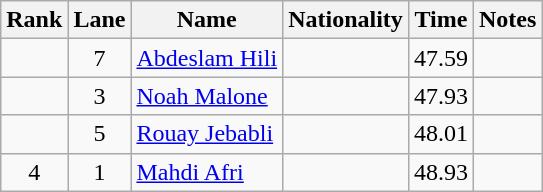<table class="wikitable sortable" style="text-align:center">
<tr>
<th>Rank</th>
<th>Lane</th>
<th>Name</th>
<th>Nationality</th>
<th>Time</th>
<th>Notes</th>
</tr>
<tr>
<td></td>
<td>7</td>
<td align="left"><a href='#'>Abdeslam Hili</a></td>
<td align="left"></td>
<td>47.59</td>
<td><strong></strong></td>
</tr>
<tr>
<td></td>
<td>3</td>
<td align="left"><a href='#'>Noah Malone</a></td>
<td align="left"></td>
<td>47.93</td>
<td></td>
</tr>
<tr>
<td></td>
<td>5</td>
<td align="left"><a href='#'>Rouay Jebabli</a></td>
<td align="left"></td>
<td>48.01</td>
<td></td>
</tr>
<tr>
<td>4</td>
<td>1</td>
<td align="left"><a href='#'>Mahdi Afri</a></td>
<td align="left"></td>
<td>48.93</td>
<td></td>
</tr>
</table>
